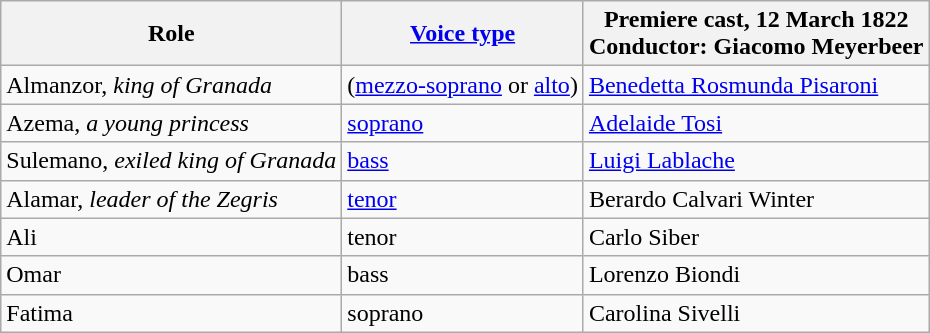<table class="wikitable">
<tr>
<th>Role</th>
<th><a href='#'>Voice type</a></th>
<th>Premiere cast, 12 March 1822<br>Conductor: Giacomo Meyerbeer</th>
</tr>
<tr>
<td>Almanzor, <em>king of Granada</em></td>
<td>(<a href='#'>mezzo-soprano</a> or <a href='#'>alto</a>)</td>
<td><a href='#'>Benedetta Rosmunda Pisaroni</a></td>
</tr>
<tr>
<td>Azema, <em>a young princess</em></td>
<td><a href='#'>soprano</a></td>
<td><a href='#'>Adelaide Tosi</a></td>
</tr>
<tr>
<td>Sulemano, <em>exiled king of Granada</em></td>
<td><a href='#'>bass</a></td>
<td><a href='#'>Luigi Lablache</a></td>
</tr>
<tr>
<td>Alamar, <em>leader of the Zegris</em></td>
<td><a href='#'>tenor</a></td>
<td>Berardo Calvari Winter</td>
</tr>
<tr>
<td>Ali</td>
<td>tenor</td>
<td>Carlo Siber</td>
</tr>
<tr>
<td>Omar</td>
<td>bass</td>
<td>Lorenzo Biondi</td>
</tr>
<tr>
<td>Fatima</td>
<td>soprano</td>
<td>Carolina Sivelli</td>
</tr>
</table>
